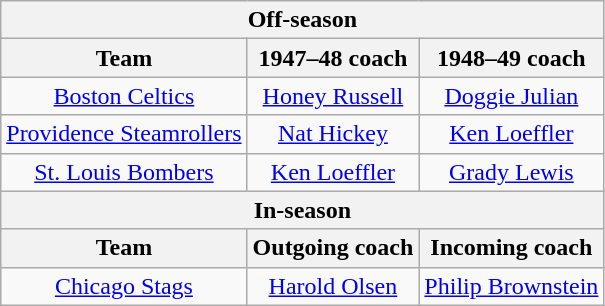<table class="wikitable" border="1" style="text-align: center">
<tr>
<th colspan="3">Off-season</th>
</tr>
<tr>
<th>Team</th>
<th>1947–48 coach</th>
<th>1948–49 coach</th>
</tr>
<tr>
<td><a href='#'>Boston Celtics</a></td>
<td><a href='#'>Honey Russell</a></td>
<td><a href='#'>Doggie Julian</a></td>
</tr>
<tr>
<td><a href='#'>Providence Steamrollers</a></td>
<td><a href='#'>Nat Hickey</a></td>
<td><a href='#'>Ken Loeffler</a></td>
</tr>
<tr>
<td><a href='#'>St. Louis Bombers</a></td>
<td><a href='#'>Ken Loeffler</a></td>
<td><a href='#'>Grady Lewis</a></td>
</tr>
<tr>
<th colspan="3">In-season</th>
</tr>
<tr>
<th>Team</th>
<th>Outgoing coach</th>
<th>Incoming coach</th>
</tr>
<tr>
<td><a href='#'>Chicago Stags</a></td>
<td><a href='#'>Harold Olsen</a></td>
<td><a href='#'>Philip Brownstein</a></td>
</tr>
</table>
